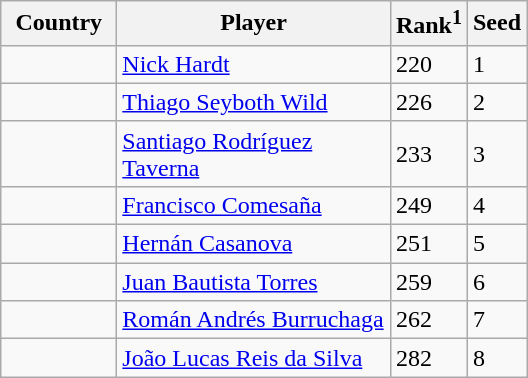<table class="sortable wikitable">
<tr>
<th width="70">Country</th>
<th width="175">Player</th>
<th>Rank<sup>1</sup></th>
<th>Seed</th>
</tr>
<tr>
<td></td>
<td><a href='#'>Nick Hardt</a></td>
<td>220</td>
<td>1</td>
</tr>
<tr>
<td></td>
<td><a href='#'>Thiago Seyboth Wild</a></td>
<td>226</td>
<td>2</td>
</tr>
<tr>
<td></td>
<td><a href='#'>Santiago Rodríguez Taverna</a></td>
<td>233</td>
<td>3</td>
</tr>
<tr>
<td></td>
<td><a href='#'>Francisco Comesaña</a></td>
<td>249</td>
<td>4</td>
</tr>
<tr>
<td></td>
<td><a href='#'>Hernán Casanova</a></td>
<td>251</td>
<td>5</td>
</tr>
<tr>
<td></td>
<td><a href='#'>Juan Bautista Torres</a></td>
<td>259</td>
<td>6</td>
</tr>
<tr>
<td></td>
<td><a href='#'>Román Andrés Burruchaga</a></td>
<td>262</td>
<td>7</td>
</tr>
<tr>
<td></td>
<td><a href='#'>João Lucas Reis da Silva</a></td>
<td>282</td>
<td>8</td>
</tr>
</table>
